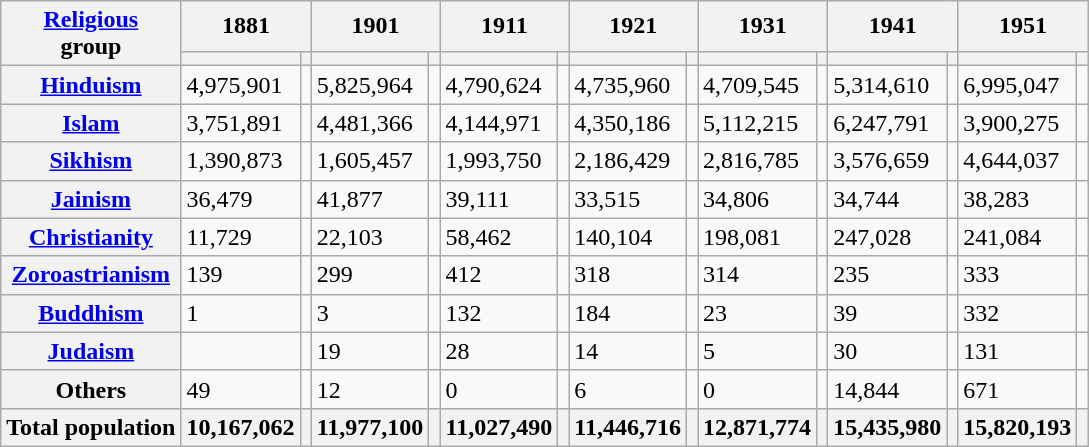<table class="wikitable sortable">
<tr>
<th rowspan="2"><a href='#'>Religious</a><br>group</th>
<th colspan="2">1881</th>
<th colspan="2">1901</th>
<th colspan="2">1911</th>
<th colspan="2">1921</th>
<th colspan="2">1931</th>
<th colspan="2">1941</th>
<th colspan="2">1951</th>
</tr>
<tr>
<th><a href='#'></a></th>
<th></th>
<th></th>
<th></th>
<th></th>
<th></th>
<th></th>
<th></th>
<th></th>
<th></th>
<th></th>
<th></th>
<th></th>
<th></th>
</tr>
<tr>
<th><a href='#'>Hinduism</a> </th>
<td>4,975,901</td>
<td></td>
<td>5,825,964</td>
<td></td>
<td>4,790,624</td>
<td></td>
<td>4,735,960</td>
<td></td>
<td>4,709,545</td>
<td></td>
<td>5,314,610</td>
<td></td>
<td>6,995,047</td>
<td></td>
</tr>
<tr>
<th><a href='#'>Islam</a> </th>
<td>3,751,891</td>
<td></td>
<td>4,481,366</td>
<td></td>
<td>4,144,971</td>
<td></td>
<td>4,350,186</td>
<td></td>
<td>5,112,215</td>
<td></td>
<td>6,247,791</td>
<td></td>
<td>3,900,275</td>
<td></td>
</tr>
<tr>
<th><a href='#'>Sikhism</a> </th>
<td>1,390,873</td>
<td></td>
<td>1,605,457</td>
<td></td>
<td>1,993,750</td>
<td></td>
<td>2,186,429</td>
<td></td>
<td>2,816,785</td>
<td></td>
<td>3,576,659</td>
<td></td>
<td>4,644,037</td>
<td></td>
</tr>
<tr>
<th><a href='#'>Jainism</a> </th>
<td>36,479</td>
<td></td>
<td>41,877</td>
<td></td>
<td>39,111</td>
<td></td>
<td>33,515</td>
<td></td>
<td>34,806</td>
<td></td>
<td>34,744</td>
<td></td>
<td>38,283</td>
<td></td>
</tr>
<tr>
<th><a href='#'>Christianity</a> </th>
<td>11,729</td>
<td></td>
<td>22,103</td>
<td></td>
<td>58,462</td>
<td></td>
<td>140,104</td>
<td></td>
<td>198,081</td>
<td></td>
<td>247,028</td>
<td></td>
<td>241,084</td>
<td></td>
</tr>
<tr>
<th><a href='#'>Zoroastrianism</a> </th>
<td>139</td>
<td></td>
<td>299</td>
<td></td>
<td>412</td>
<td></td>
<td>318</td>
<td></td>
<td>314</td>
<td></td>
<td>235</td>
<td></td>
<td>333</td>
<td></td>
</tr>
<tr>
<th><a href='#'>Buddhism</a> </th>
<td>1</td>
<td></td>
<td>3</td>
<td></td>
<td>132</td>
<td></td>
<td>184</td>
<td></td>
<td>23</td>
<td></td>
<td>39</td>
<td></td>
<td>332</td>
<td></td>
</tr>
<tr>
<th><a href='#'>Judaism</a> </th>
<td></td>
<td></td>
<td>19</td>
<td></td>
<td>28</td>
<td></td>
<td>14</td>
<td></td>
<td>5</td>
<td></td>
<td>30</td>
<td></td>
<td>131</td>
<td></td>
</tr>
<tr>
<th>Others</th>
<td>49</td>
<td></td>
<td>12</td>
<td></td>
<td>0</td>
<td></td>
<td>6</td>
<td></td>
<td>0</td>
<td></td>
<td>14,844</td>
<td></td>
<td>671</td>
<td></td>
</tr>
<tr>
<th>Total population</th>
<th>10,167,062</th>
<th></th>
<th>11,977,100</th>
<th></th>
<th>11,027,490</th>
<th></th>
<th>11,446,716</th>
<th></th>
<th>12,871,774</th>
<th></th>
<th>15,435,980</th>
<th></th>
<th>15,820,193</th>
<th></th>
</tr>
</table>
